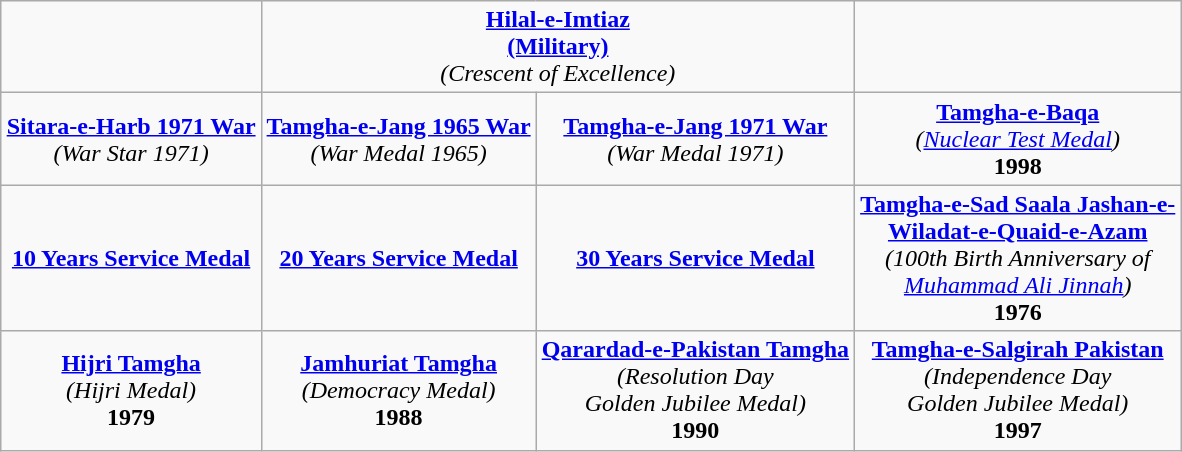<table class="wikitable" style="margin:1em auto; text-align:center;">
<tr>
<td></td>
<td colspan="2"><a href='#'><strong>Hilal-e-Imtiaz</strong></a><br><strong><a href='#'>(Military)</a></strong><br><em>(Crescent of Excellence)</em></td>
<td></td>
</tr>
<tr>
<td><strong><a href='#'>Sitara-e-Harb 1971 War</a></strong><br><em>(War Star 1971)</em></td>
<td><strong><a href='#'>Tamgha-e-Jang 1965 War</a></strong><br><em>(War Medal 1965)</em></td>
<td><strong><a href='#'>Tamgha-e-Jang 1971 War</a></strong><br><em>(War Medal 1971)</em></td>
<td><strong><a href='#'>Tamgha-e-Baqa</a></strong><br><em>(<a href='#'>Nuclear Test Medal</a>)</em><br><strong>1998</strong></td>
</tr>
<tr>
<td><strong><a href='#'>10 Years Service Medal</a></strong></td>
<td><strong><a href='#'>20 Years Service Medal</a></strong></td>
<td><strong><a href='#'>30 Years Service Medal</a></strong></td>
<td><strong><a href='#'>Tamgha-e-Sad Saala Jashan-e-</a></strong><br><strong><a href='#'>Wiladat-e-Quaid-e-Azam</a></strong><br><em>(100th Birth Anniversary of</em><br><em><a href='#'>Muhammad Ali Jinnah</a>)</em><br><strong>1976</strong></td>
</tr>
<tr>
<td><strong><a href='#'>Hijri Tamgha</a></strong><br><em>(Hijri Medal)</em><br><strong>1979</strong></td>
<td><strong><a href='#'>Jamhuriat Tamgha</a></strong><br><em>(Democracy Medal)</em><br><strong>1988</strong></td>
<td><strong><a href='#'>Qarardad-e-Pakistan Tamgha</a></strong><br><em>(Resolution Day</em><br><em>Golden Jubilee Medal)</em><br><strong>1990</strong></td>
<td><strong><a href='#'>Tamgha-e-Salgirah Pakistan</a></strong><br><em>(Independence Day</em><br><em>Golden Jubilee Medal)</em><br><strong>1997</strong></td>
</tr>
</table>
